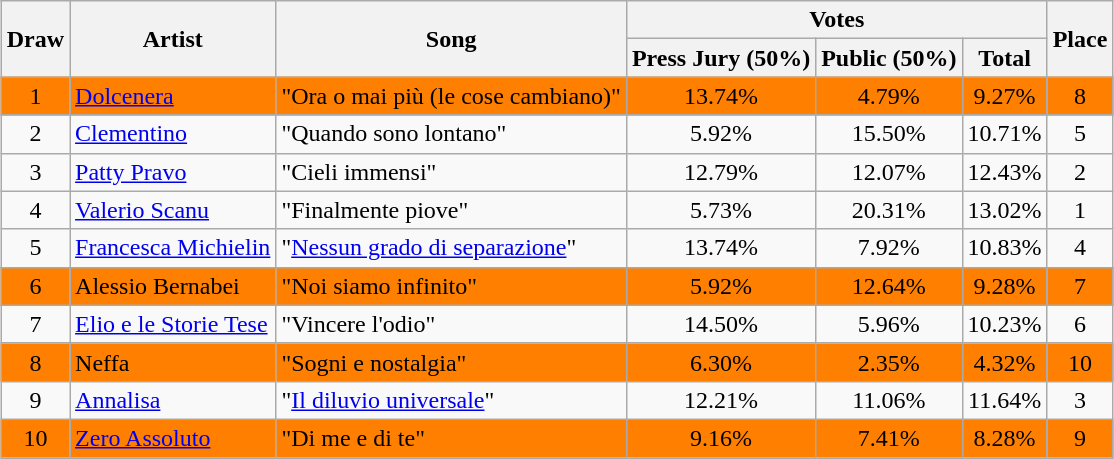<table class="sortable wikitable" style="margin: 1em auto 1em auto; text-align:center">
<tr>
<th rowspan="2">Draw</th>
<th rowspan="2">Artist</th>
<th rowspan="2">Song</th>
<th colspan="3" class="unsortable">Votes</th>
<th rowspan="2">Place</th>
</tr>
<tr>
<th>Press Jury (50%)</th>
<th>Public (50%)</th>
<th>Total</th>
</tr>
<tr style="background:#FF8000">
<td>1</td>
<td align="left"><a href='#'>Dolcenera</a></td>
<td align="left">"Ora o mai più (le cose cambiano)"</td>
<td>13.74%</td>
<td>4.79%</td>
<td>9.27%</td>
<td>8</td>
</tr>
<tr>
<td>2</td>
<td align="left"><a href='#'>Clementino</a></td>
<td align="left">"Quando sono lontano"</td>
<td>5.92%</td>
<td>15.50%</td>
<td>10.71%</td>
<td>5</td>
</tr>
<tr>
<td>3</td>
<td align="left"><a href='#'>Patty Pravo</a></td>
<td align="left">"Cieli immensi"</td>
<td>12.79%</td>
<td>12.07%</td>
<td>12.43%</td>
<td>2</td>
</tr>
<tr>
<td>4</td>
<td align="left"><a href='#'>Valerio Scanu</a></td>
<td align="left">"Finalmente piove"</td>
<td>5.73%</td>
<td>20.31%</td>
<td>13.02%</td>
<td>1</td>
</tr>
<tr>
<td>5</td>
<td align="left"><a href='#'>Francesca Michielin</a></td>
<td align="left">"<a href='#'>Nessun grado di separazione</a>"</td>
<td>13.74%</td>
<td>7.92%</td>
<td>10.83%</td>
<td>4</td>
</tr>
<tr style="background:#FF8000">
<td>6</td>
<td align="left">Alessio Bernabei</td>
<td align="left">"Noi siamo infinito"</td>
<td>5.92%</td>
<td>12.64%</td>
<td>9.28%</td>
<td>7</td>
</tr>
<tr>
<td>7</td>
<td align="left"><a href='#'>Elio e le Storie Tese</a></td>
<td align="left">"Vincere l'odio"</td>
<td>14.50%</td>
<td>5.96%</td>
<td>10.23%</td>
<td>6</td>
</tr>
<tr style="background:#FF8000">
<td>8</td>
<td align="left">Neffa</td>
<td align="left">"Sogni e nostalgia"</td>
<td>6.30%</td>
<td>2.35%</td>
<td>4.32%</td>
<td>10</td>
</tr>
<tr>
<td>9</td>
<td align="left"><a href='#'>Annalisa</a></td>
<td align="left">"<a href='#'>Il diluvio universale</a>"</td>
<td>12.21%</td>
<td>11.06%</td>
<td>11.64%</td>
<td>3</td>
</tr>
<tr style="background:#FF8000">
<td>10</td>
<td align="left"><a href='#'>Zero Assoluto</a></td>
<td align="left">"Di me e di te"</td>
<td>9.16%</td>
<td>7.41%</td>
<td>8.28%</td>
<td>9</td>
</tr>
</table>
